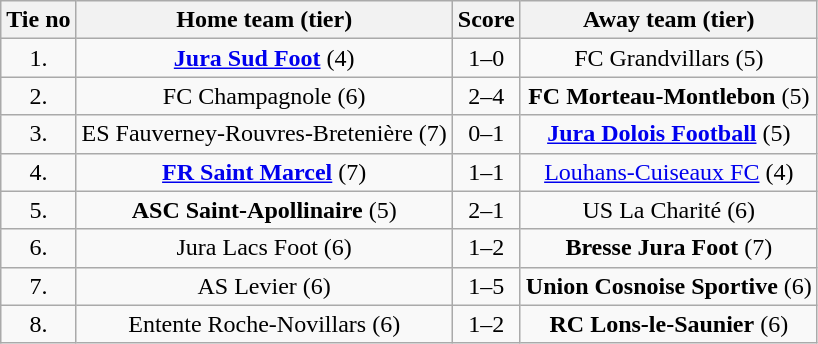<table class="wikitable" style="text-align: center">
<tr>
<th>Tie no</th>
<th>Home team (tier)</th>
<th>Score</th>
<th>Away team (tier)</th>
</tr>
<tr>
<td>1.</td>
<td><strong><a href='#'>Jura Sud Foot</a></strong> (4)</td>
<td>1–0</td>
<td>FC Grandvillars (5)</td>
</tr>
<tr>
<td>2.</td>
<td>FC Champagnole (6)</td>
<td>2–4</td>
<td><strong>FC Morteau-Montlebon</strong> (5)</td>
</tr>
<tr>
<td>3.</td>
<td>ES Fauverney-Rouvres-Bretenière (7)</td>
<td>0–1</td>
<td><strong><a href='#'>Jura Dolois Football</a></strong> (5)</td>
</tr>
<tr>
<td>4.</td>
<td><strong><a href='#'>FR Saint Marcel</a></strong> (7)</td>
<td>1–1 </td>
<td><a href='#'>Louhans-Cuiseaux FC</a> (4)</td>
</tr>
<tr>
<td>5.</td>
<td><strong>ASC Saint-Apollinaire</strong> (5)</td>
<td>2–1</td>
<td>US La Charité (6)</td>
</tr>
<tr>
<td>6.</td>
<td>Jura Lacs Foot (6)</td>
<td>1–2</td>
<td><strong>Bresse Jura Foot</strong> (7)</td>
</tr>
<tr>
<td>7.</td>
<td>AS Levier (6)</td>
<td>1–5</td>
<td><strong>Union Cosnoise Sportive</strong> (6)</td>
</tr>
<tr>
<td>8.</td>
<td>Entente Roche-Novillars (6)</td>
<td>1–2</td>
<td><strong>RC Lons-le-Saunier</strong> (6)</td>
</tr>
</table>
